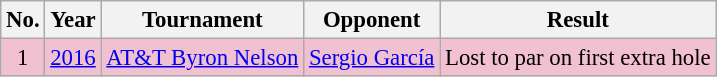<table class="wikitable" style="font-size:95%;">
<tr>
<th>No.</th>
<th>Year</th>
<th>Tournament</th>
<th>Opponent</th>
<th>Result</th>
</tr>
<tr style="background:#F2C1D1;">
<td align=center>1</td>
<td><a href='#'>2016</a></td>
<td><a href='#'>AT&T Byron Nelson</a></td>
<td> <a href='#'>Sergio García</a></td>
<td>Lost to par on first extra hole</td>
</tr>
</table>
